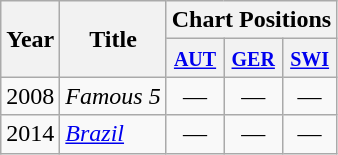<table class="wikitable">
<tr>
<th rowspan="2">Year</th>
<th rowspan="2">Title</th>
<th colspan="4">Chart Positions</th>
</tr>
<tr>
<th><small><a href='#'>AUT</a></small></th>
<th><small><a href='#'>GER</a></small></th>
<th><small><a href='#'>SWI</a></small></th>
</tr>
<tr>
<td>2008</td>
<td><em>Famous 5</em></td>
<td align="center">—</td>
<td align="center">—</td>
<td align="center">—</td>
</tr>
<tr>
<td>2014</td>
<td><em><a href='#'>Brazil</a></em></td>
<td align="center">—</td>
<td align="center">—</td>
<td align="center">—</td>
</tr>
</table>
